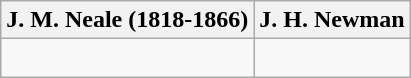<table class=wikitable>
<tr>
<th>J. M. Neale (1818-1866)</th>
<th>J. H. Newman</th>
</tr>
<tr>
<td><br></td>
<td><br></td>
</tr>
</table>
